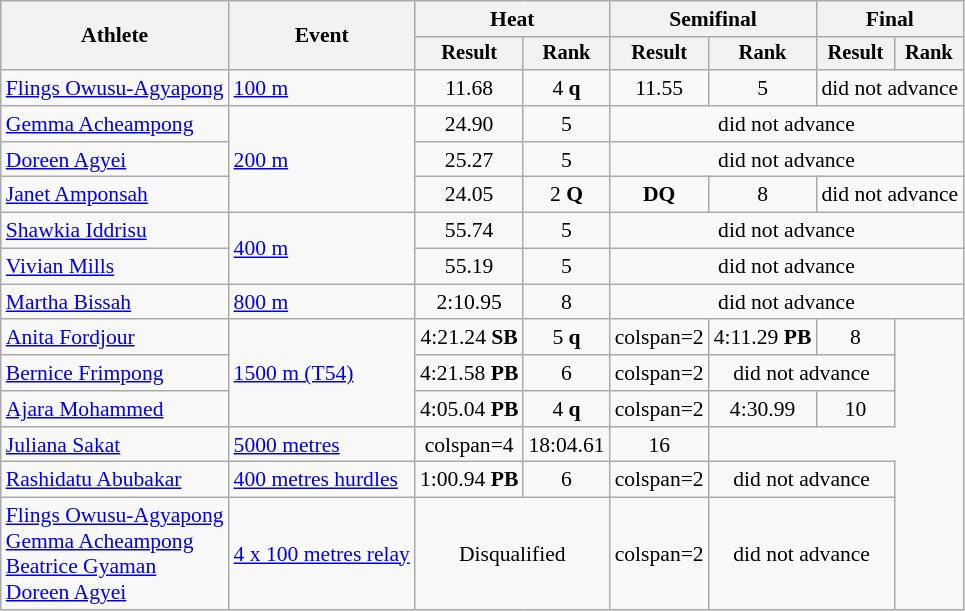<table class="wikitable" style="font-size:90%">
<tr>
<th rowspan=2>Athlete</th>
<th rowspan=2>Event</th>
<th colspan=2>Heat</th>
<th colspan=2>Semifinal</th>
<th colspan=2>Final</th>
</tr>
<tr style="font-size:95%">
<th>Result</th>
<th>Rank</th>
<th>Result</th>
<th>Rank</th>
<th>Result</th>
<th>Rank</th>
</tr>
<tr align=center>
<td align=left><a href='#'>Flings Owusu-Agyapong</a></td>
<td align=left><a href='#'>100 m</a></td>
<td>11.68</td>
<td>4 <strong>q</strong></td>
<td>11.55</td>
<td>5</td>
<td colspan=2>did not advance</td>
</tr>
<tr align=center>
<td align=left><a href='#'>Gemma Acheampong</a></td>
<td align=left rowspan="3"><a href='#'>200 m</a></td>
<td>24.90</td>
<td>5</td>
<td colspan="4">did not advance</td>
</tr>
<tr align=center>
<td align=left><a href='#'>Doreen Agyei</a></td>
<td>25.27</td>
<td>5</td>
<td colspan="4">did not advance</td>
</tr>
<tr align=center>
<td align=left><a href='#'>Janet Amponsah</a></td>
<td>24.05</td>
<td>2 <strong>Q</strong></td>
<td><strong>DQ</strong></td>
<td>8</td>
<td colspan="2">did not advance</td>
</tr>
<tr align=center>
<td align=left><a href='#'>Shawkia Iddrisu</a></td>
<td align=left rowspan=2><a href='#'>400 m</a></td>
<td>55.74</td>
<td>5</td>
<td colspan=4>did not advance</td>
</tr>
<tr align=center>
<td align=left><a href='#'>Vivian Mills</a></td>
<td>55.19</td>
<td>5</td>
<td colspan=4>did not advance</td>
</tr>
<tr align=center>
<td align=left><a href='#'>Martha Bissah</a></td>
<td align=left><a href='#'>800 m</a></td>
<td>2:10.95</td>
<td>8</td>
<td colspan="4">did not advance</td>
</tr>
<tr align=center>
<td align=left><a href='#'>Anita Fordjour</a></td>
<td align=left rowspan=3><a href='#'>1500 m (T54)</a></td>
<td>4:21.24 <strong>SB</strong></td>
<td>5 <strong>q</strong></td>
<td>colspan=2 </td>
<td>4:11.29 <strong>PB</strong></td>
<td>8</td>
</tr>
<tr align=center>
<td align=left><a href='#'>Bernice Frimpong</a></td>
<td>4:21.58 <strong>PB</strong></td>
<td>6</td>
<td>colspan=2 </td>
<td colspan=2>did not advance</td>
</tr>
<tr align=center>
<td align=left><a href='#'>Ajara Mohammed</a></td>
<td>4:05.04 <strong>PB</strong></td>
<td>4 <strong>q</strong></td>
<td>colspan=2 </td>
<td>4:30.99</td>
<td>10</td>
</tr>
<tr align=center>
<td align=left><a href='#'>Juliana Sakat</a></td>
<td align=left><a href='#'>5000 metres</a></td>
<td>colspan=4 </td>
<td>18:04.61</td>
<td>16</td>
</tr>
<tr align=center>
<td align=left><a href='#'>Rashidatu Abubakar</a></td>
<td align=left><a href='#'>400 metres hurdles</a></td>
<td>1:00.94 <strong>PB</strong></td>
<td>6</td>
<td>colspan=2 </td>
<td colspan=2>did not advance</td>
</tr>
<tr align=center>
<td align=left><a href='#'>Flings Owusu-Agyapong</a><br><a href='#'>Gemma Acheampong</a><br><a href='#'>Beatrice Gyaman</a><br><a href='#'>Doreen Agyei</a></td>
<td align=left><a href='#'>4 x 100 metres relay</a></td>
<td colspan=2>Disqualified</td>
<td>colspan=2 </td>
<td colspan=2>did not advance</td>
</tr>
</table>
